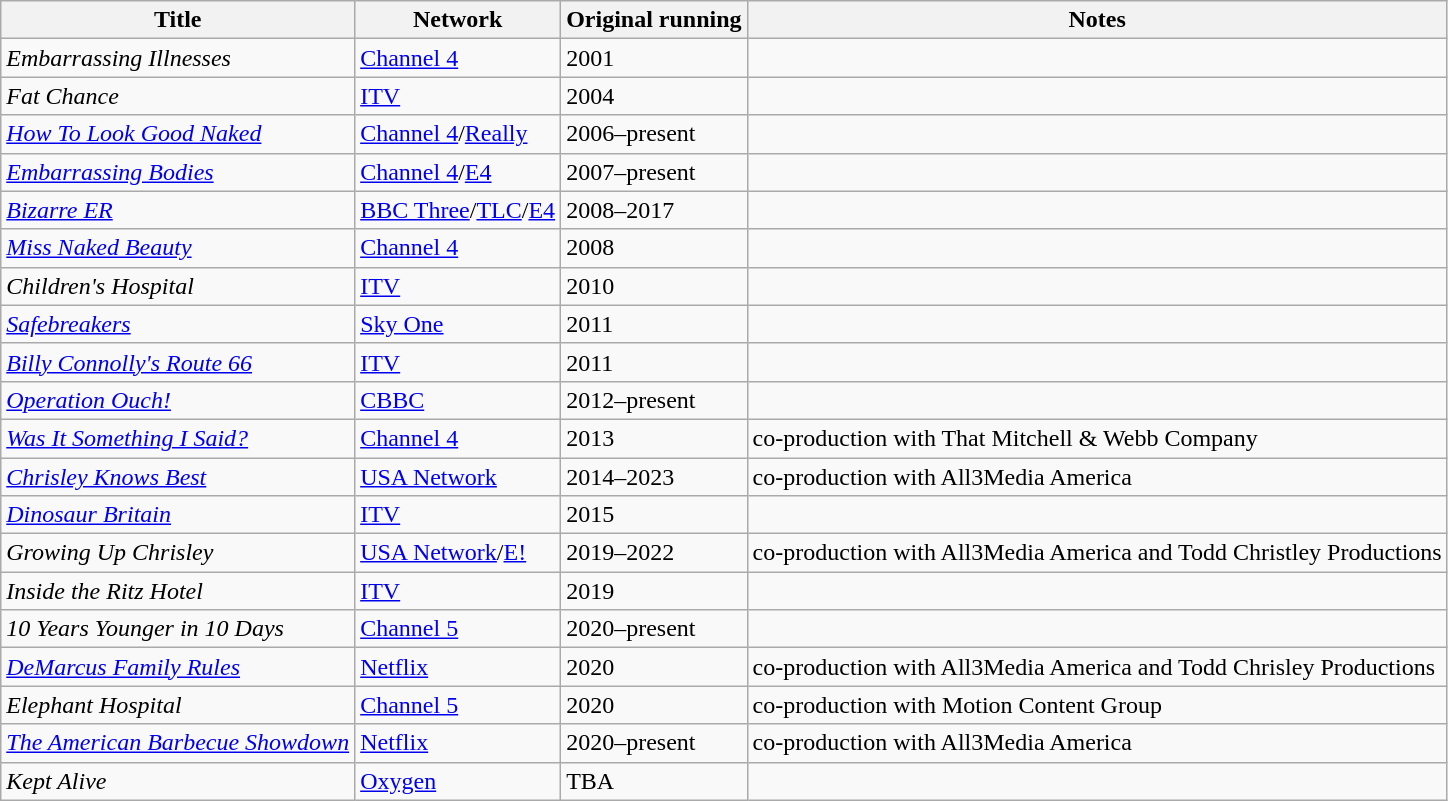<table class="wikitable sortable">
<tr>
<th>Title</th>
<th>Network</th>
<th>Original running</th>
<th>Notes</th>
</tr>
<tr>
<td><em>Embarrassing Illnesses</em></td>
<td><a href='#'>Channel 4</a></td>
<td>2001</td>
<td></td>
</tr>
<tr>
<td><em>Fat Chance</em></td>
<td><a href='#'>ITV</a></td>
<td>2004</td>
<td></td>
</tr>
<tr>
<td><em><a href='#'>How To Look Good Naked</a></em></td>
<td><a href='#'>Channel 4</a>/<a href='#'>Really</a></td>
<td>2006–present</td>
<td></td>
</tr>
<tr>
<td><em><a href='#'>Embarrassing Bodies</a></em></td>
<td><a href='#'>Channel 4</a>/<a href='#'>E4</a></td>
<td>2007–present</td>
<td></td>
</tr>
<tr>
<td><em><a href='#'>Bizarre ER</a></em></td>
<td><a href='#'>BBC Three</a>/<a href='#'>TLC</a>/<a href='#'>E4</a></td>
<td>2008–2017</td>
<td></td>
</tr>
<tr>
<td><em><a href='#'>Miss Naked Beauty</a></em></td>
<td><a href='#'>Channel 4</a></td>
<td>2008</td>
<td></td>
</tr>
<tr>
<td><em>Children's Hospital</em></td>
<td><a href='#'>ITV</a></td>
<td>2010</td>
<td></td>
</tr>
<tr>
<td><em><a href='#'>Safebreakers</a></em></td>
<td><a href='#'>Sky One</a></td>
<td>2011</td>
<td></td>
</tr>
<tr>
<td><em><a href='#'>Billy Connolly's Route 66</a></em></td>
<td><a href='#'>ITV</a></td>
<td>2011</td>
<td></td>
</tr>
<tr>
<td><em><a href='#'>Operation Ouch!</a></em></td>
<td><a href='#'>CBBC</a></td>
<td>2012–present</td>
<td></td>
</tr>
<tr>
<td><em><a href='#'>Was It Something I Said?</a></em></td>
<td><a href='#'>Channel 4</a></td>
<td>2013</td>
<td>co-production with That Mitchell & Webb Company</td>
</tr>
<tr>
<td><em><a href='#'>Chrisley Knows Best</a></em></td>
<td><a href='#'>USA Network</a></td>
<td>2014–2023</td>
<td>co-production with All3Media America</td>
</tr>
<tr>
<td><em><a href='#'>Dinosaur Britain</a></em></td>
<td><a href='#'>ITV</a></td>
<td>2015</td>
<td></td>
</tr>
<tr>
<td><em>Growing Up Chrisley</em></td>
<td><a href='#'>USA Network</a>/<a href='#'>E!</a></td>
<td>2019–2022</td>
<td>co-production with All3Media America and Todd Christley Productions</td>
</tr>
<tr>
<td><em>Inside the Ritz Hotel</em></td>
<td><a href='#'>ITV</a></td>
<td>2019</td>
<td></td>
</tr>
<tr>
<td><em>10 Years Younger in 10 Days</em></td>
<td><a href='#'>Channel 5</a></td>
<td>2020–present</td>
<td></td>
</tr>
<tr>
<td><em><a href='#'>DeMarcus Family Rules</a></em></td>
<td><a href='#'>Netflix</a></td>
<td>2020</td>
<td>co-production with All3Media America and Todd Chrisley Productions</td>
</tr>
<tr>
<td><em>Elephant Hospital</em></td>
<td><a href='#'>Channel 5</a></td>
<td>2020</td>
<td>co-production with Motion Content Group</td>
</tr>
<tr>
<td><em><a href='#'>The American Barbecue Showdown</a></em></td>
<td><a href='#'>Netflix</a></td>
<td>2020–present</td>
<td>co-production with All3Media America</td>
</tr>
<tr>
<td><em>Kept Alive</em></td>
<td><a href='#'>Oxygen</a></td>
<td>TBA</td>
<td></td>
</tr>
</table>
